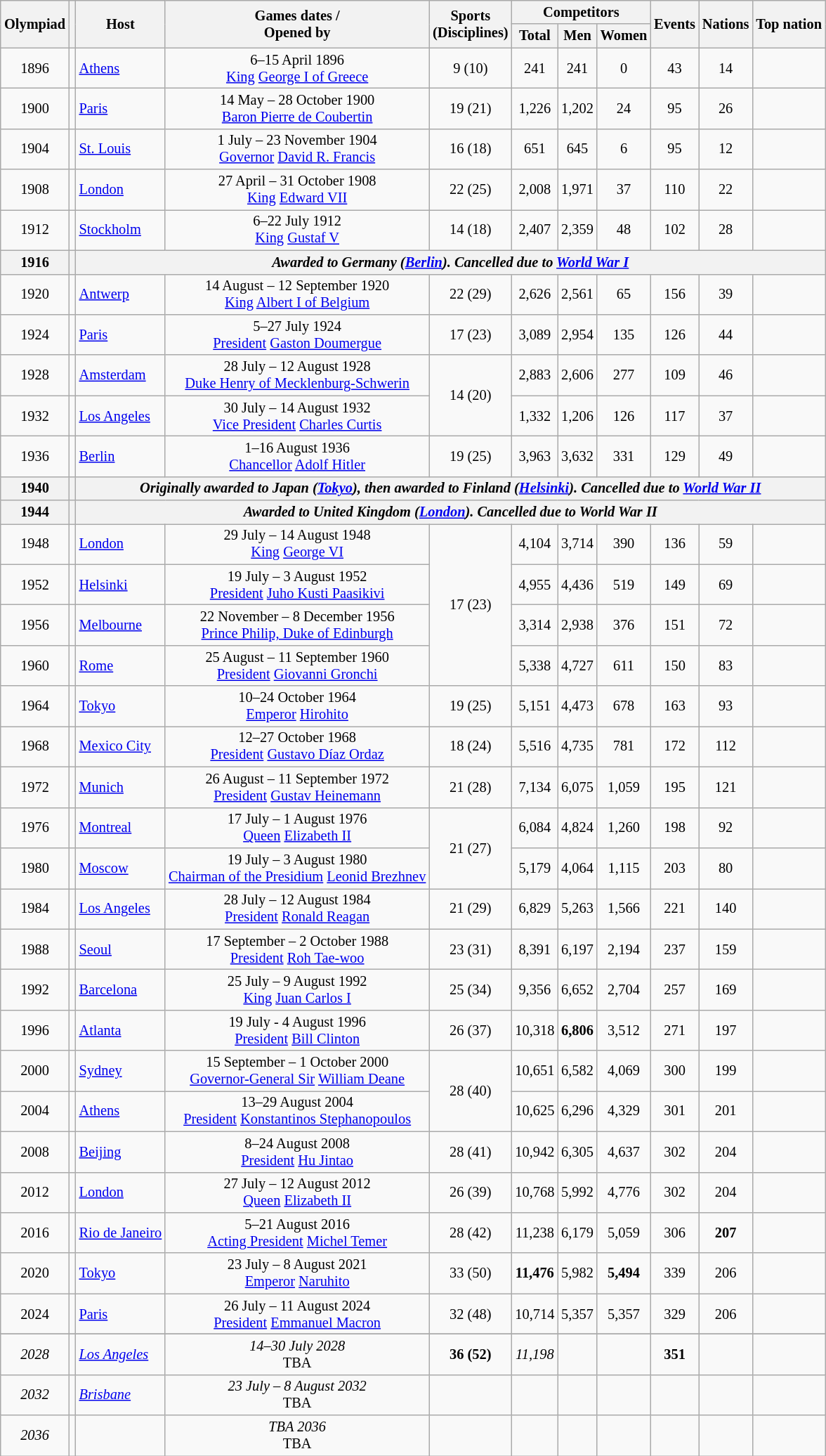<table class="sortable wikitable" style="font-size: 85%; margin-left:auto; margin-right:auto; text-align:center;">
<tr>
<th rowspan="2">Olympiad</th>
<th rowspan="2"></th>
<th rowspan="2">Host</th>
<th rowspan="2">Games dates /<br>Opened by</th>
<th rowspan="2">Sports<br>(Disciplines)</th>
<th colspan="3">Competitors</th>
<th rowspan="2">Events</th>
<th rowspan="2">Nations</th>
<th rowspan="2">Top nation</th>
</tr>
<tr>
<th>Total</th>
<th>Men</th>
<th>Women</th>
</tr>
<tr>
<td>1896</td>
<td></td>
<td align=left data-sort-value="Greece (Athens)"> <a href='#'>Athens</a></td>
<td>6–15 April 1896<br><a href='#'>King</a> <a href='#'>George I of Greece</a></td>
<td>9 (10)</td>
<td>241</td>
<td>241</td>
<td>0</td>
<td>43</td>
<td>14</td>
<td align=left></td>
</tr>
<tr>
<td>1900</td>
<td></td>
<td align=left> <a href='#'>Paris</a></td>
<td>14 May – 28 October 1900<br><a href='#'>Baron Pierre de Coubertin</a></td>
<td>19 (21)</td>
<td>1,226</td>
<td>1,202</td>
<td>24</td>
<td>95</td>
<td>26</td>
<td align=left></td>
</tr>
<tr>
<td>1904</td>
<td></td>
<td align=left data-sort-value="USA (St. Louis)"> <a href='#'>St. Louis</a></td>
<td>1 July – 23 November 1904<br><a href='#'>Governor</a> <a href='#'>David R. Francis</a></td>
<td>16 (18)</td>
<td>651</td>
<td>645</td>
<td>6</td>
<td>95</td>
<td>12</td>
<td align=left></td>
</tr>
<tr>
<td>1908</td>
<td></td>
<td align=left> <a href='#'>London</a></td>
<td>27 April – 31 October 1908<br><a href='#'>King</a> <a href='#'>Edward VII</a></td>
<td>22 (25)</td>
<td>2,008</td>
<td>1,971</td>
<td>37</td>
<td>110</td>
<td>22</td>
<td align=left></td>
</tr>
<tr>
<td>1912</td>
<td></td>
<td align=left> <a href='#'>Stockholm</a></td>
<td>6–22 July 1912<br><a href='#'>King</a> <a href='#'>Gustaf V</a></td>
<td>14 (18)</td>
<td>2,407</td>
<td>2,359</td>
<td>48</td>
<td>102</td>
<td>28</td>
<td align=left></td>
</tr>
<tr>
<th>1916</th>
<th></th>
<th colspan="10" data-sort-value="Germany (Berlin)"><em>Awarded to Germany (<a href='#'>Berlin</a>). Cancelled due to <a href='#'>World War I</a></em></th>
</tr>
<tr>
<td>1920</td>
<td></td>
<td align=left> <a href='#'>Antwerp</a></td>
<td>14 August – 12 September 1920<br><a href='#'>King</a> <a href='#'>Albert I of Belgium</a></td>
<td>22 (29)</td>
<td>2,626</td>
<td>2,561</td>
<td>65</td>
<td>156</td>
<td>39</td>
<td align=left></td>
</tr>
<tr>
<td>1924</td>
<td></td>
<td align=left> <a href='#'>Paris</a></td>
<td>5–27 July 1924<br><a href='#'>President</a> <a href='#'>Gaston Doumergue</a></td>
<td>17 (23)</td>
<td>3,089</td>
<td>2,954</td>
<td>135</td>
<td>126</td>
<td>44</td>
<td align=left></td>
</tr>
<tr>
<td>1928</td>
<td></td>
<td align=left> <a href='#'>Amsterdam</a></td>
<td>28 July – 12 August 1928<br><a href='#'>Duke Henry of Mecklenburg-Schwerin</a></td>
<td rowspan="2">14 (20)</td>
<td>2,883</td>
<td>2,606</td>
<td>277</td>
<td>109</td>
<td>46</td>
<td align=left></td>
</tr>
<tr>
<td>1932</td>
<td></td>
<td align=left data-sort-value="USA (Los Angeles)"> <a href='#'>Los Angeles</a></td>
<td>30 July – 14 August 1932<br><a href='#'>Vice President</a> <a href='#'>Charles Curtis</a></td>
<td>1,332</td>
<td>1,206</td>
<td>126</td>
<td>117</td>
<td>37</td>
<td align=left></td>
</tr>
<tr>
<td>1936</td>
<td></td>
<td align=left data-sort-value="Germany (Berlin)"> <a href='#'>Berlin</a></td>
<td>1–16 August 1936<br><a href='#'>Chancellor</a> <a href='#'>Adolf Hitler</a></td>
<td>19 (25)</td>
<td>3,963</td>
<td>3,632</td>
<td>331</td>
<td>129</td>
<td>49</td>
<td align=left></td>
</tr>
<tr>
<th>1940</th>
<th></th>
<th colspan="10" data-sort-value="Japan (Tokyo)"><em>Originally awarded to Japan (<a href='#'>Tokyo</a>), then awarded to Finland (<a href='#'>Helsinki</a>). Cancelled due to <a href='#'>World War II</a></em></th>
</tr>
<tr>
<th>1944</th>
<th></th>
<th colspan="10" data-sort-value="United Kingdom (London)"><em>Awarded to United Kingdom (<a href='#'>London</a>). Cancelled due to World War II</em></th>
</tr>
<tr>
<td>1948</td>
<td></td>
<td align=left> <a href='#'>London</a></td>
<td>29 July – 14 August 1948<br><a href='#'>King</a> <a href='#'>George VI</a></td>
<td rowspan="4">17 (23)</td>
<td>4,104</td>
<td>3,714</td>
<td>390</td>
<td>136</td>
<td>59</td>
<td align=left></td>
</tr>
<tr>
<td>1952</td>
<td></td>
<td align=left> <a href='#'>Helsinki</a></td>
<td>19 July – 3 August 1952<br><a href='#'>President</a> <a href='#'>Juho Kusti Paasikivi</a></td>
<td>4,955</td>
<td>4,436</td>
<td>519</td>
<td>149</td>
<td>69</td>
<td align=left></td>
</tr>
<tr>
<td>1956</td>
<td></td>
<td align=left data-sort-value="Australia (Melbourne)"> <a href='#'>Melbourne</a></td>
<td>22 November – 8 December 1956<br><a href='#'>Prince Philip, Duke of Edinburgh</a></td>
<td>3,314</td>
<td>2,938</td>
<td>376</td>
<td>151</td>
<td>72</td>
<td align=left></td>
</tr>
<tr>
<td>1960</td>
<td></td>
<td align=left> <a href='#'>Rome</a></td>
<td>25 August – 11 September 1960<br><a href='#'>President</a> <a href='#'>Giovanni Gronchi</a></td>
<td>5,338</td>
<td>4,727</td>
<td>611</td>
<td>150</td>
<td>83</td>
<td align=left></td>
</tr>
<tr>
<td>1964</td>
<td></td>
<td align=left> <a href='#'>Tokyo</a></td>
<td>10–24 October 1964<br><a href='#'>Emperor</a> <a href='#'>Hirohito</a></td>
<td>19 (25)</td>
<td>5,151</td>
<td>4,473</td>
<td>678</td>
<td>163</td>
<td>93</td>
<td align=left></td>
</tr>
<tr>
<td>1968</td>
<td></td>
<td align=left> <a href='#'>Mexico City</a></td>
<td>12–27 October 1968<br><a href='#'>President</a> <a href='#'>Gustavo Díaz Ordaz</a></td>
<td>18 (24)</td>
<td>5,516</td>
<td>4,735</td>
<td>781</td>
<td>172</td>
<td>112</td>
<td align=left></td>
</tr>
<tr>
<td>1972</td>
<td></td>
<td align=left data-sort-value="Germany (Munich)"> <a href='#'>Munich</a></td>
<td>26 August – 11 September 1972<br><a href='#'>President</a> <a href='#'>Gustav Heinemann</a></td>
<td>21 (28)</td>
<td>7,134</td>
<td>6,075</td>
<td>1,059</td>
<td>195</td>
<td>121</td>
<td align=left></td>
</tr>
<tr>
<td>1976</td>
<td></td>
<td align=left> <a href='#'>Montreal</a></td>
<td>17 July – 1 August 1976<br><a href='#'>Queen</a> <a href='#'>Elizabeth II</a></td>
<td rowspan="2">21 (27)</td>
<td>6,084</td>
<td>4,824</td>
<td>1,260</td>
<td>198</td>
<td>92</td>
<td align=left></td>
</tr>
<tr>
<td>1980</td>
<td></td>
<td align=left> <a href='#'>Moscow</a></td>
<td>19 July – 3 August 1980<br><a href='#'>Chairman of the Presidium</a> <a href='#'>Leonid Brezhnev</a></td>
<td>5,179</td>
<td>4,064</td>
<td>1,115</td>
<td>203</td>
<td>80</td>
<td align=left></td>
</tr>
<tr>
<td>1984</td>
<td></td>
<td align=left data-sort-value="USA (Los Angeles)"> <a href='#'>Los Angeles</a></td>
<td>28 July – 12 August 1984<br><a href='#'>President</a> <a href='#'>Ronald Reagan</a></td>
<td>21 (29)</td>
<td>6,829</td>
<td>5,263</td>
<td>1,566</td>
<td>221</td>
<td>140</td>
<td align=left></td>
</tr>
<tr>
<td>1988</td>
<td></td>
<td align=left> <a href='#'>Seoul</a></td>
<td>17 September – 2 October 1988<br><a href='#'>President</a> <a href='#'>Roh Tae-woo</a></td>
<td>23 (31)</td>
<td>8,391</td>
<td>6,197</td>
<td>2,194</td>
<td>237</td>
<td>159</td>
<td align=left></td>
</tr>
<tr>
<td>1992</td>
<td></td>
<td align=left> <a href='#'>Barcelona</a></td>
<td>25 July – 9 August 1992<br><a href='#'>King</a> <a href='#'>Juan Carlos I</a></td>
<td>25 (34)</td>
<td>9,356</td>
<td>6,652</td>
<td>2,704</td>
<td>257</td>
<td>169</td>
<td align=left></td>
</tr>
<tr>
<td>1996</td>
<td></td>
<td align=left data-sort-value="USA (Atlanta)"> <a href='#'>Atlanta</a></td>
<td>19 July - 4 August 1996<br><a href='#'>President</a> <a href='#'>Bill Clinton</a></td>
<td>26 (37)</td>
<td>10,318</td>
<td><strong>6,806</strong></td>
<td>3,512</td>
<td>271</td>
<td>197</td>
<td align=left></td>
</tr>
<tr>
<td>2000</td>
<td></td>
<td align=left data-sort-value="Australia (Sydney)"> <a href='#'>Sydney</a></td>
<td>15 September – 1 October 2000<br><a href='#'>Governor-General Sir</a> <a href='#'>William Deane</a></td>
<td rowspan="2">28 (40)</td>
<td>10,651</td>
<td>6,582</td>
<td>4,069</td>
<td>300</td>
<td>199</td>
<td align=left></td>
</tr>
<tr>
<td>2004</td>
<td></td>
<td align=left> <a href='#'>Athens</a></td>
<td>13–29 August 2004<br><a href='#'>President</a> <a href='#'>Konstantinos Stephanopoulos</a></td>
<td>10,625</td>
<td>6,296</td>
<td>4,329</td>
<td>301</td>
<td>201</td>
<td align=left></td>
</tr>
<tr>
<td>2008</td>
<td></td>
<td align=left> <a href='#'>Beijing</a></td>
<td>8–24 August 2008<br><a href='#'>President</a> <a href='#'>Hu Jintao</a></td>
<td>28 (41)</td>
<td>10,942</td>
<td>6,305</td>
<td>4,637</td>
<td>302</td>
<td>204</td>
<td align=left></td>
</tr>
<tr>
<td>2012</td>
<td></td>
<td align=left> <a href='#'>London</a></td>
<td>27 July – 12 August 2012<br><a href='#'>Queen</a> <a href='#'>Elizabeth II</a></td>
<td>26 (39)</td>
<td>10,768</td>
<td>5,992</td>
<td>4,776</td>
<td>302</td>
<td>204</td>
<td align=left></td>
</tr>
<tr>
<td>2016</td>
<td></td>
<td align=left> <a href='#'>Rio de Janeiro</a></td>
<td>5–21 August 2016<br><a href='#'>Acting President</a> <a href='#'>Michel Temer</a></td>
<td>28 (42)</td>
<td>11,238</td>
<td>6,179</td>
<td>5,059</td>
<td>306</td>
<td><strong>207</strong></td>
<td align=left></td>
</tr>
<tr>
<td>2020</td>
<td></td>
<td align=left> <a href='#'>Tokyo</a></td>
<td>23 July – 8 August 2021<br><a href='#'>Emperor</a> <a href='#'>Naruhito</a></td>
<td>33 (50)</td>
<td><strong>11,476</strong></td>
<td>5,982</td>
<td><strong>5,494</strong></td>
<td>339</td>
<td>206</td>
<td align=left></td>
</tr>
<tr>
<td>2024</td>
<td></td>
<td align=left> <a href='#'>Paris</a></td>
<td>26 July – 11 August 2024<br><a href='#'>President</a> <a href='#'>Emmanuel Macron</a></td>
<td>32 (48)</td>
<td>10,714</td>
<td>5,357</td>
<td>5,357</td>
<td>329</td>
<td>206</td>
<td align=left></td>
</tr>
<tr>
</tr>
<tr>
<td><em>2028</em></td>
<td></td>
<td align=left data-sort-value="USA (Los Angeles)"> <em> <a href='#'>Los Angeles</a></em></td>
<td><em>14–30 July 2028</em><br>TBA</td>
<td><strong>36 (52)</strong></td>
<td><em>11,198</em></td>
<td></td>
<td></td>
<td><strong>351</strong></td>
<td></td>
<td></td>
</tr>
<tr>
<td><em>2032</em></td>
<td></td>
<td align=left data-sort-value="Australia (Brisbane)"> <em><a href='#'>Brisbane</a></em></td>
<td><em>23 July – 8 August 2032</em><br>TBA</td>
<td></td>
<td></td>
<td></td>
<td></td>
<td></td>
<td></td>
<td></td>
</tr>
<tr>
<td><em>2036</em></td>
<td></td>
<td></td>
<td><em>TBA 2036</em><br>TBA</td>
<td></td>
<td></td>
<td></td>
<td></td>
<td></td>
<td></td>
<td></td>
</tr>
</table>
